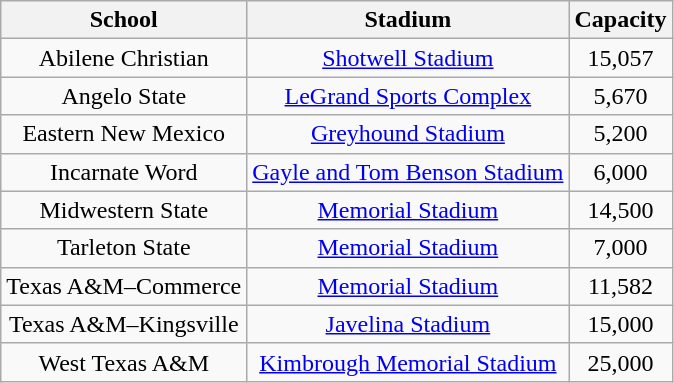<table class="wikitable sortable" style="text-align: center;">
<tr>
<th>School</th>
<th>Stadium</th>
<th>Capacity</th>
</tr>
<tr>
<td style=>Abilene Christian</td>
<td><a href='#'>Shotwell Stadium</a></td>
<td>15,057</td>
</tr>
<tr>
<td style=>Angelo State</td>
<td><a href='#'>LeGrand Sports Complex</a></td>
<td>5,670</td>
</tr>
<tr>
<td style=>Eastern New Mexico</td>
<td><a href='#'>Greyhound Stadium</a></td>
<td>5,200</td>
</tr>
<tr>
<td style=>Incarnate Word</td>
<td><a href='#'>Gayle and Tom Benson Stadium</a></td>
<td>6,000</td>
</tr>
<tr>
<td style=>Midwestern State</td>
<td><a href='#'>Memorial Stadium</a></td>
<td>14,500</td>
</tr>
<tr>
<td style=>Tarleton State</td>
<td><a href='#'>Memorial Stadium</a></td>
<td>7,000</td>
</tr>
<tr>
<td style=>Texas A&M–Commerce</td>
<td><a href='#'>Memorial Stadium</a></td>
<td>11,582</td>
</tr>
<tr>
<td style=>Texas A&M–Kingsville</td>
<td><a href='#'>Javelina Stadium</a></td>
<td>15,000</td>
</tr>
<tr>
<td style=>West Texas A&M</td>
<td><a href='#'>Kimbrough Memorial Stadium</a></td>
<td>25,000</td>
</tr>
</table>
